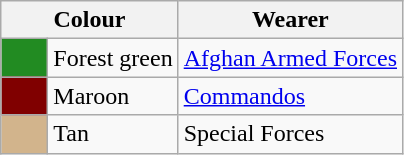<table class="wikitable">
<tr>
<th colspan="2">Colour</th>
<th>Wearer</th>
</tr>
<tr>
<td style="background:#228b22;">      </td>
<td>Forest green</td>
<td><a href='#'>Afghan Armed Forces</a></td>
</tr>
<tr>
<td style="background:maroon;">      </td>
<td>Maroon</td>
<td><a href='#'>Commandos</a></td>
</tr>
<tr>
<td style="background:tan;">      </td>
<td>Tan</td>
<td>Special Forces</td>
</tr>
</table>
